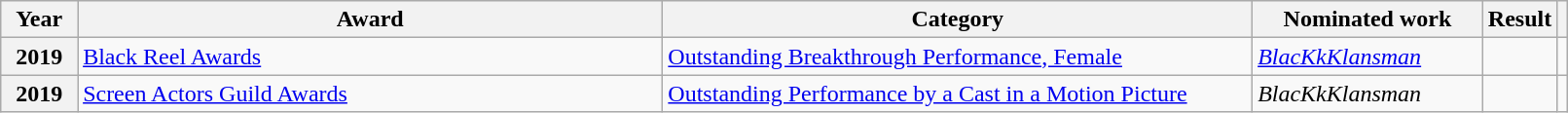<table class="wikitable plainrowheaders" style="width:85%;">
<tr>
<th scope="col" style="width:5%;">Year</th>
<th scope="col" style="width:40%;">Award</th>
<th scope="col" style="width:40%;">Category</th>
<th scope="col" style="width:40%;">Nominated work</th>
<th scope="col" style="width:10%;">Result</th>
<th scope="col" style="width:5%;"></th>
</tr>
<tr>
<th scope="row">2019</th>
<td><a href='#'>Black Reel Awards</a></td>
<td><a href='#'>Outstanding Breakthrough Performance, Female</a></td>
<td><em><a href='#'>BlacKkKlansman</a></em></td>
<td></td>
<td style="text-align:center;"></td>
</tr>
<tr>
<th scope="row">2019</th>
<td><a href='#'>Screen Actors Guild Awards</a></td>
<td><a href='#'>Outstanding Performance by a Cast in a Motion Picture</a></td>
<td><em>BlacKkKlansman</em></td>
<td></td>
<td style="text-align:center;"></td>
</tr>
</table>
